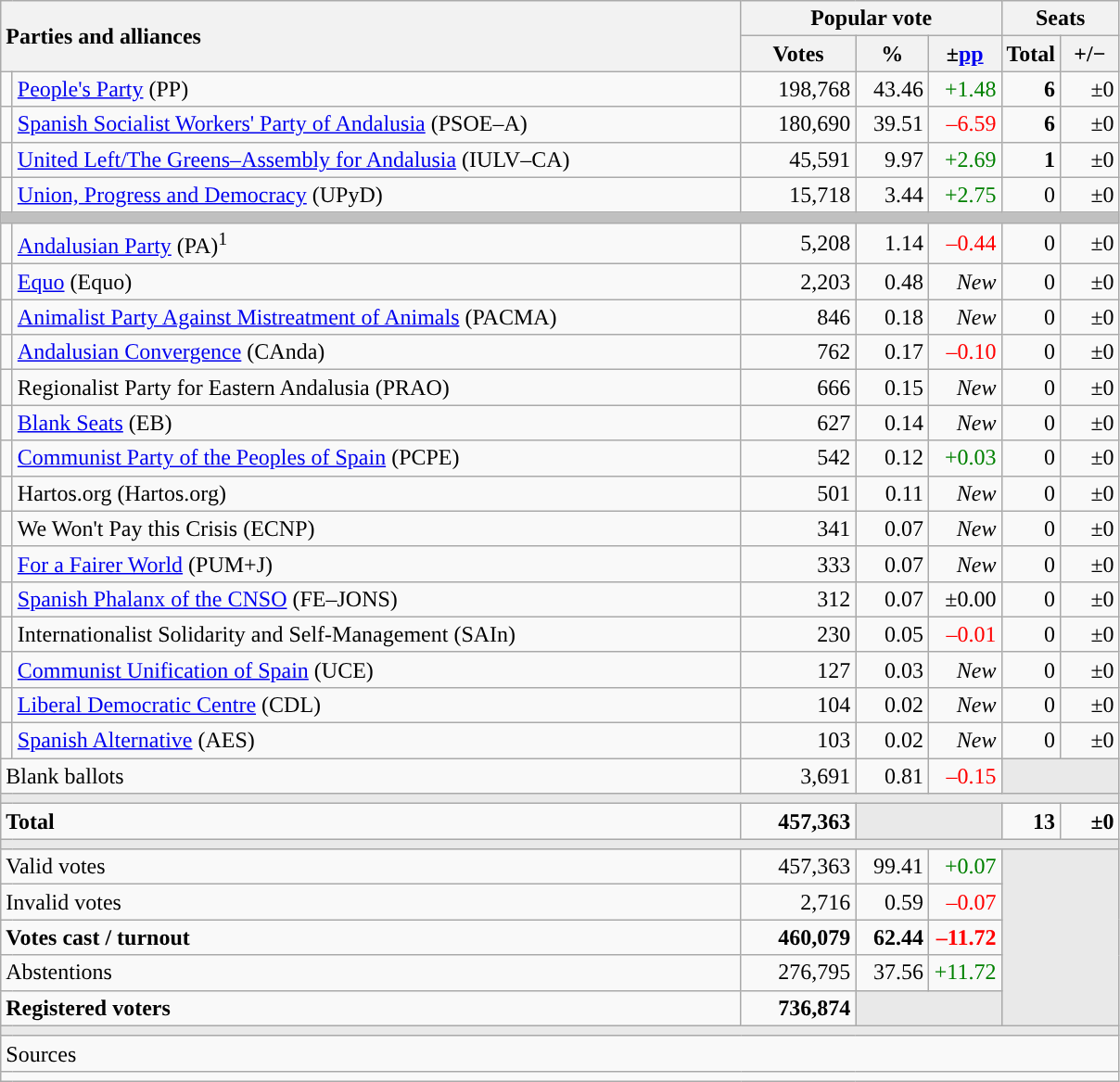<table class="wikitable" style="text-align:right;">
<tr>
<th style="text-align:left;" rowspan="2" colspan="2" width="525">Parties and alliances</th>
<th colspan="3">Popular vote</th>
<th colspan="2">Seats</th>
</tr>
<tr>
<th width="75">Votes</th>
<th width="45">%</th>
<th width="45">±<a href='#'>pp</a></th>
<th width="35">Total</th>
<th width="35">+/−</th>
</tr>
<tr>
<td width="1" style="color:inherit;background:"></td>
<td align="left"><a href='#'>People's Party</a> (PP)</td>
<td>198,768</td>
<td>43.46</td>
<td style="color:green;">+1.48</td>
<td><strong>6</strong></td>
<td>±0</td>
</tr>
<tr>
<td style="color:inherit;background:"></td>
<td align="left"><a href='#'>Spanish Socialist Workers' Party of Andalusia</a> (PSOE–A)</td>
<td>180,690</td>
<td>39.51</td>
<td style="color:red;">–6.59</td>
<td><strong>6</strong></td>
<td>±0</td>
</tr>
<tr>
<td style="color:inherit;background:"></td>
<td align="left"><a href='#'>United Left/The Greens–Assembly for Andalusia</a> (IULV–CA)</td>
<td>45,591</td>
<td>9.97</td>
<td style="color:green;">+2.69</td>
<td><strong>1</strong></td>
<td>±0</td>
</tr>
<tr>
<td style="color:inherit;background:"></td>
<td align="left"><a href='#'>Union, Progress and Democracy</a> (UPyD)</td>
<td>15,718</td>
<td>3.44</td>
<td style="color:green;">+2.75</td>
<td>0</td>
<td>±0</td>
</tr>
<tr>
<td colspan="7" bgcolor="#C0C0C0"></td>
</tr>
<tr>
<td style="color:inherit;background:"></td>
<td align="left"><a href='#'>Andalusian Party</a> (PA)<sup>1</sup></td>
<td>5,208</td>
<td>1.14</td>
<td style="color:red;">–0.44</td>
<td>0</td>
<td>±0</td>
</tr>
<tr>
<td style="color:inherit;background:"></td>
<td align="left"><a href='#'>Equo</a> (Equo)</td>
<td>2,203</td>
<td>0.48</td>
<td><em>New</em></td>
<td>0</td>
<td>±0</td>
</tr>
<tr>
<td style="color:inherit;background:"></td>
<td align="left"><a href='#'>Animalist Party Against Mistreatment of Animals</a> (PACMA)</td>
<td>846</td>
<td>0.18</td>
<td><em>New</em></td>
<td>0</td>
<td>±0</td>
</tr>
<tr>
<td style="color:inherit;background:"></td>
<td align="left"><a href='#'>Andalusian Convergence</a> (CAnda)</td>
<td>762</td>
<td>0.17</td>
<td style="color:red;">–0.10</td>
<td>0</td>
<td>±0</td>
</tr>
<tr>
<td style="color:inherit;background:"></td>
<td align="left">Regionalist Party for Eastern Andalusia (PRAO)</td>
<td>666</td>
<td>0.15</td>
<td><em>New</em></td>
<td>0</td>
<td>±0</td>
</tr>
<tr>
<td style="color:inherit;background:"></td>
<td align="left"><a href='#'>Blank Seats</a> (EB)</td>
<td>627</td>
<td>0.14</td>
<td><em>New</em></td>
<td>0</td>
<td>±0</td>
</tr>
<tr>
<td style="color:inherit;background:"></td>
<td align="left"><a href='#'>Communist Party of the Peoples of Spain</a> (PCPE)</td>
<td>542</td>
<td>0.12</td>
<td style="color:green;">+0.03</td>
<td>0</td>
<td>±0</td>
</tr>
<tr>
<td style="color:inherit;background:"></td>
<td align="left">Hartos.org (Hartos.org)</td>
<td>501</td>
<td>0.11</td>
<td><em>New</em></td>
<td>0</td>
<td>±0</td>
</tr>
<tr>
<td style="color:inherit;background:"></td>
<td align="left">We Won't Pay this Crisis (ECNP)</td>
<td>341</td>
<td>0.07</td>
<td><em>New</em></td>
<td>0</td>
<td>±0</td>
</tr>
<tr>
<td style="color:inherit;background:"></td>
<td align="left"><a href='#'>For a Fairer World</a> (PUM+J)</td>
<td>333</td>
<td>0.07</td>
<td><em>New</em></td>
<td>0</td>
<td>±0</td>
</tr>
<tr>
<td style="color:inherit;background:"></td>
<td align="left"><a href='#'>Spanish Phalanx of the CNSO</a> (FE–JONS)</td>
<td>312</td>
<td>0.07</td>
<td>±0.00</td>
<td>0</td>
<td>±0</td>
</tr>
<tr>
<td style="color:inherit;background:"></td>
<td align="left">Internationalist Solidarity and Self-Management (SAIn)</td>
<td>230</td>
<td>0.05</td>
<td style="color:red;">–0.01</td>
<td>0</td>
<td>±0</td>
</tr>
<tr>
<td style="color:inherit;background:"></td>
<td align="left"><a href='#'>Communist Unification of Spain</a> (UCE)</td>
<td>127</td>
<td>0.03</td>
<td><em>New</em></td>
<td>0</td>
<td>±0</td>
</tr>
<tr>
<td style="color:inherit;background:"></td>
<td align="left"><a href='#'>Liberal Democratic Centre</a> (CDL)</td>
<td>104</td>
<td>0.02</td>
<td><em>New</em></td>
<td>0</td>
<td>±0</td>
</tr>
<tr>
<td style="color:inherit;background:"></td>
<td align="left"><a href='#'>Spanish Alternative</a> (AES)</td>
<td>103</td>
<td>0.02</td>
<td><em>New</em></td>
<td>0</td>
<td>±0</td>
</tr>
<tr>
<td align="left" colspan="2">Blank ballots</td>
<td>3,691</td>
<td>0.81</td>
<td style="color:red;">–0.15</td>
<td bgcolor="#E9E9E9" colspan="2"></td>
</tr>
<tr>
<td colspan="7" bgcolor="#E9E9E9"></td>
</tr>
<tr style="font-weight:bold;">
<td align="left" colspan="2">Total</td>
<td>457,363</td>
<td bgcolor="#E9E9E9" colspan="2"></td>
<td>13</td>
<td>±0</td>
</tr>
<tr>
<td colspan="7" bgcolor="#E9E9E9"></td>
</tr>
<tr>
<td align="left" colspan="2">Valid votes</td>
<td>457,363</td>
<td>99.41</td>
<td style="color:green;">+0.07</td>
<td bgcolor="#E9E9E9" colspan="2" rowspan="5"></td>
</tr>
<tr>
<td align="left" colspan="2">Invalid votes</td>
<td>2,716</td>
<td>0.59</td>
<td style="color:red;">–0.07</td>
</tr>
<tr style="font-weight:bold;">
<td align="left" colspan="2">Votes cast / turnout</td>
<td>460,079</td>
<td>62.44</td>
<td style="color:red;">–11.72</td>
</tr>
<tr>
<td align="left" colspan="2">Abstentions</td>
<td>276,795</td>
<td>37.56</td>
<td style="color:green;">+11.72</td>
</tr>
<tr style="font-weight:bold;">
<td align="left" colspan="2">Registered voters</td>
<td>736,874</td>
<td bgcolor="#E9E9E9" colspan="2"></td>
</tr>
<tr>
<td colspan="7" bgcolor="#E9E9E9"></td>
</tr>
<tr>
<td align="left" colspan="7">Sources</td>
</tr>
<tr>
<td colspan="7" style="text-align:left; max-width:790px;"></td>
</tr>
</table>
